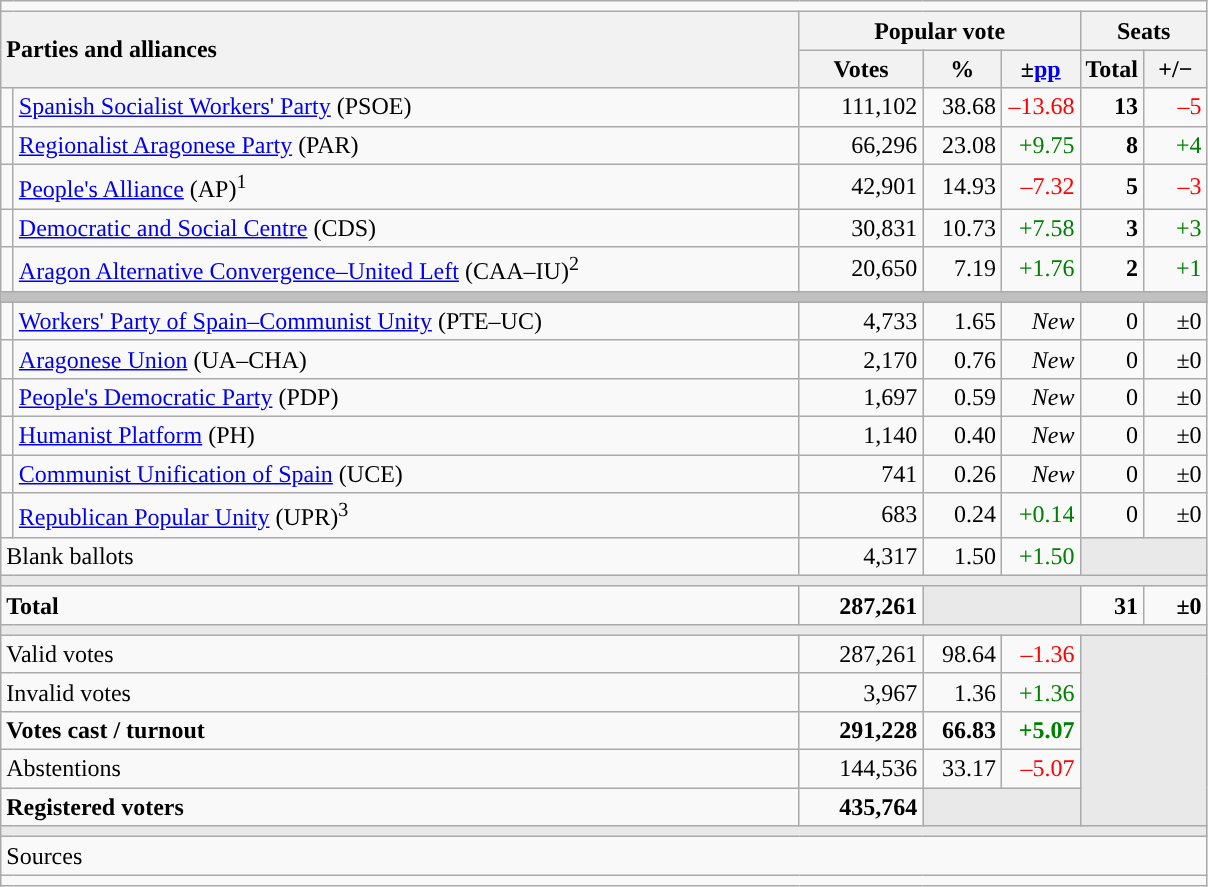<table class="wikitable" style="text-align:right;">
<tr>
<td colspan="7"></td>
</tr>
<tr>
<th style="text-align:left;" rowspan="2" colspan="2" width="525">Parties and alliances</th>
<th colspan="3">Popular vote</th>
<th colspan="2">Seats</th>
</tr>
<tr>
<th width="75">Votes</th>
<th width="45">%</th>
<th width="45">±<a href='#'>pp</a></th>
<th width="35">Total</th>
<th width="35">+/−</th>
</tr>
<tr>
<td width="1" style="color:inherit;background:"></td>
<td align="left"><a href='#'>Spanish Socialist Workers' Party</a> (PSOE)</td>
<td>111,102</td>
<td>38.68</td>
<td style="color:red;">–13.68</td>
<td><strong>13</strong></td>
<td style="color:red;">–5</td>
</tr>
<tr>
<td style="color:inherit;background:"></td>
<td align="left"><a href='#'>Regionalist Aragonese Party</a> (PAR)</td>
<td>66,296</td>
<td>23.08</td>
<td style="color:green;">+9.75</td>
<td><strong>8</strong></td>
<td style="color:green;">+4</td>
</tr>
<tr>
<td style="color:inherit;background:"></td>
<td align="left"><a href='#'>People's Alliance</a> (AP)<sup>1</sup></td>
<td>42,901</td>
<td>14.93</td>
<td style="color:red;">–7.32</td>
<td><strong>5</strong></td>
<td style="color:red;">–3</td>
</tr>
<tr>
<td style="color:inherit;background:"></td>
<td align="left"><a href='#'>Democratic and Social Centre</a> (CDS)</td>
<td>30,831</td>
<td>10.73</td>
<td style="color:green;">+7.58</td>
<td><strong>3</strong></td>
<td style="color:green;">+3</td>
</tr>
<tr>
<td style="color:inherit;background:"></td>
<td align="left"><a href='#'>Aragon Alternative Convergence–United Left</a> (CAA–IU)<sup>2</sup></td>
<td>20,650</td>
<td>7.19</td>
<td style="color:green;">+1.76</td>
<td><strong>2</strong></td>
<td style="color:green;">+1</td>
</tr>
<tr>
<td colspan="7" bgcolor="#C0C0C0"></td>
</tr>
<tr>
<td style="color:inherit;background:"></td>
<td align="left"><a href='#'>Workers' Party of Spain–Communist Unity</a> (PTE–UC)</td>
<td>4,733</td>
<td>1.65</td>
<td><em>New</em></td>
<td>0</td>
<td>±0</td>
</tr>
<tr>
<td style="color:inherit;background:"></td>
<td align="left"><a href='#'>Aragonese Union</a> (UA–CHA)</td>
<td>2,170</td>
<td>0.76</td>
<td><em>New</em></td>
<td>0</td>
<td>±0</td>
</tr>
<tr>
<td style="color:inherit;background:"></td>
<td align="left"><a href='#'>People's Democratic Party</a> (PDP)</td>
<td>1,697</td>
<td>0.59</td>
<td><em>New</em></td>
<td>0</td>
<td>±0</td>
</tr>
<tr>
<td style="color:inherit;background:"></td>
<td align="left"><a href='#'>Humanist Platform</a> (PH)</td>
<td>1,140</td>
<td>0.40</td>
<td><em>New</em></td>
<td>0</td>
<td>±0</td>
</tr>
<tr>
<td style="color:inherit;background:"></td>
<td align="left"><a href='#'>Communist Unification of Spain</a> (UCE)</td>
<td>741</td>
<td>0.26</td>
<td><em>New</em></td>
<td>0</td>
<td>±0</td>
</tr>
<tr>
<td style="color:inherit;background:"></td>
<td align="left"><a href='#'>Republican Popular Unity</a> (UPR)<sup>3</sup></td>
<td>683</td>
<td>0.24</td>
<td style="color:green;">+0.14</td>
<td>0</td>
<td>±0</td>
</tr>
<tr>
<td align="left" colspan="2">Blank ballots</td>
<td>4,317</td>
<td>1.50</td>
<td style="color:green;">+1.50</td>
<td bgcolor="#E9E9E9" colspan="2"></td>
</tr>
<tr>
<td colspan="7" bgcolor="#E9E9E9"></td>
</tr>
<tr style="font-weight:bold;">
<td align="left" colspan="2">Total</td>
<td>287,261</td>
<td bgcolor="#E9E9E9" colspan="2"></td>
<td>31</td>
<td>±0</td>
</tr>
<tr>
<td colspan="7" bgcolor="#E9E9E9"></td>
</tr>
<tr>
<td align="left" colspan="2">Valid votes</td>
<td>287,261</td>
<td>98.64</td>
<td style="color:red;">–1.36</td>
<td bgcolor="#E9E9E9" colspan="2" rowspan="5"></td>
</tr>
<tr>
<td align="left" colspan="2">Invalid votes</td>
<td>3,967</td>
<td>1.36</td>
<td style="color:green;">+1.36</td>
</tr>
<tr style="font-weight:bold;">
<td align="left" colspan="2">Votes cast / turnout</td>
<td>291,228</td>
<td>66.83</td>
<td style="color:green;">+5.07</td>
</tr>
<tr>
<td align="left" colspan="2">Abstentions</td>
<td>144,536</td>
<td>33.17</td>
<td style="color:red;">–5.07</td>
</tr>
<tr style="font-weight:bold;">
<td align="left" colspan="2">Registered voters</td>
<td>435,764</td>
<td bgcolor="#E9E9E9" colspan="2"></td>
</tr>
<tr>
<td colspan="7" bgcolor="#E9E9E9"></td>
</tr>
<tr>
<td align="left" colspan="7">Sources</td>
</tr>
<tr>
<td colspan="7" style="text-align:left; max-width:790px;"></td>
</tr>
</table>
